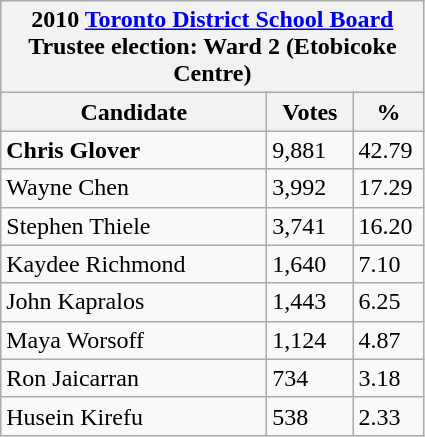<table class="wikitable">
<tr>
<th colspan="3">2010 <a href='#'>Toronto District School Board</a> Trustee election: Ward 2 (Etobicoke Centre)</th>
</tr>
<tr>
<th style="width: 170px">Candidate</th>
<th style="width: 50px">Votes</th>
<th style="width: 40px">%</th>
</tr>
<tr>
<td><strong>Chris Glover</strong></td>
<td>9,881</td>
<td>42.79</td>
</tr>
<tr>
<td>Wayne Chen</td>
<td>3,992</td>
<td>17.29</td>
</tr>
<tr>
<td>Stephen Thiele</td>
<td>3,741</td>
<td>16.20</td>
</tr>
<tr>
<td>Kaydee Richmond</td>
<td>1,640</td>
<td>7.10</td>
</tr>
<tr>
<td>John Kapralos</td>
<td>1,443</td>
<td>6.25</td>
</tr>
<tr>
<td>Maya Worsoff</td>
<td>1,124</td>
<td>4.87</td>
</tr>
<tr>
<td>Ron Jaicarran</td>
<td>734</td>
<td>3.18</td>
</tr>
<tr>
<td>Husein Kirefu</td>
<td>538</td>
<td>2.33</td>
</tr>
</table>
